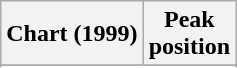<table class="wikitable plainrowheaders" style="text-align:center">
<tr>
<th>Chart (1999)</th>
<th>Peak<br>position</th>
</tr>
<tr>
</tr>
<tr>
</tr>
</table>
